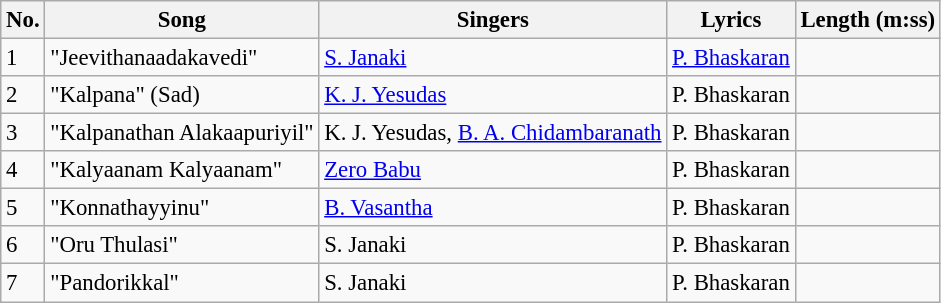<table class="wikitable" style="font-size:95%;">
<tr>
<th>No.</th>
<th>Song</th>
<th>Singers</th>
<th>Lyrics</th>
<th>Length (m:ss)</th>
</tr>
<tr>
<td>1</td>
<td>"Jeevithanaadakavedi"</td>
<td><a href='#'>S. Janaki</a></td>
<td><a href='#'>P. Bhaskaran</a></td>
<td></td>
</tr>
<tr>
<td>2</td>
<td>"Kalpana" (Sad)</td>
<td><a href='#'>K. J. Yesudas</a></td>
<td>P. Bhaskaran</td>
<td></td>
</tr>
<tr>
<td>3</td>
<td>"Kalpanathan Alakaapuriyil"</td>
<td>K. J. Yesudas, <a href='#'>B. A. Chidambaranath</a></td>
<td>P. Bhaskaran</td>
<td></td>
</tr>
<tr>
<td>4</td>
<td>"Kalyaanam Kalyaanam"</td>
<td><a href='#'>Zero Babu</a></td>
<td>P. Bhaskaran</td>
<td></td>
</tr>
<tr>
<td>5</td>
<td>"Konnathayyinu"</td>
<td><a href='#'>B. Vasantha</a></td>
<td>P. Bhaskaran</td>
<td></td>
</tr>
<tr>
<td>6</td>
<td>"Oru Thulasi"</td>
<td>S. Janaki</td>
<td>P. Bhaskaran</td>
<td></td>
</tr>
<tr>
<td>7</td>
<td>"Pandorikkal"</td>
<td>S. Janaki</td>
<td>P. Bhaskaran</td>
<td></td>
</tr>
</table>
